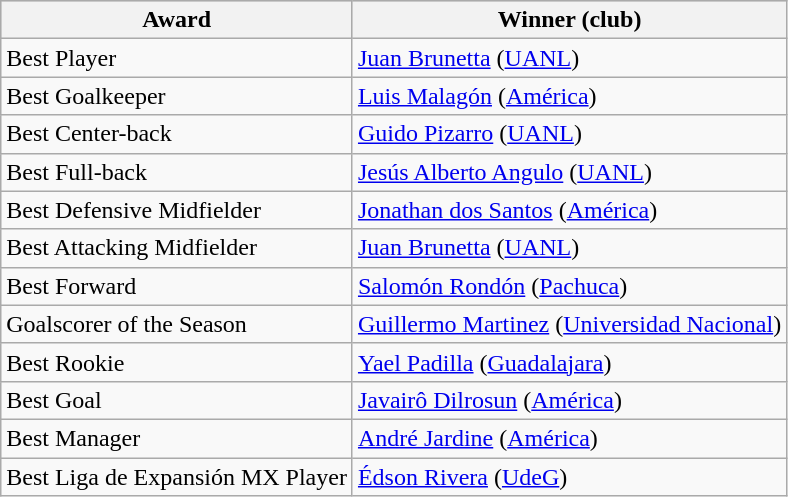<table class="wikitable">
<tr style="background:#cccccc;">
<th>Award</th>
<th>Winner (club)</th>
</tr>
<tr>
<td>Best Player</td>
<td><a href='#'>Juan Brunetta</a> (<a href='#'>UANL</a>)</td>
</tr>
<tr>
<td>Best Goalkeeper</td>
<td><a href='#'>Luis Malagón</a> (<a href='#'>América</a>)</td>
</tr>
<tr>
<td>Best Center-back</td>
<td><a href='#'>Guido Pizarro</a> (<a href='#'>UANL</a>)</td>
</tr>
<tr>
<td>Best Full-back</td>
<td><a href='#'>Jesús Alberto Angulo</a> (<a href='#'>UANL</a>)</td>
</tr>
<tr>
<td>Best Defensive Midfielder</td>
<td><a href='#'>Jonathan dos Santos</a> (<a href='#'>América</a>)</td>
</tr>
<tr>
<td>Best Attacking Midfielder</td>
<td><a href='#'>Juan Brunetta</a> (<a href='#'>UANL</a>)</td>
</tr>
<tr>
<td>Best Forward</td>
<td><a href='#'>Salomón Rondón</a> (<a href='#'>Pachuca</a>)</td>
</tr>
<tr>
<td>Goalscorer of the Season</td>
<td><a href='#'>Guillermo Martinez</a> (<a href='#'>Universidad Nacional</a>)</td>
</tr>
<tr>
<td>Best Rookie</td>
<td><a href='#'>Yael Padilla</a> (<a href='#'>Guadalajara</a>)</td>
</tr>
<tr>
<td>Best Goal</td>
<td><a href='#'>Javairô Dilrosun</a> (<a href='#'>América</a>)</td>
</tr>
<tr>
<td>Best Manager</td>
<td><a href='#'>André Jardine</a> (<a href='#'>América</a>)</td>
</tr>
<tr>
<td>Best Liga de Expansión MX Player</td>
<td><a href='#'>Édson Rivera</a> (<a href='#'>UdeG</a>)</td>
</tr>
</table>
